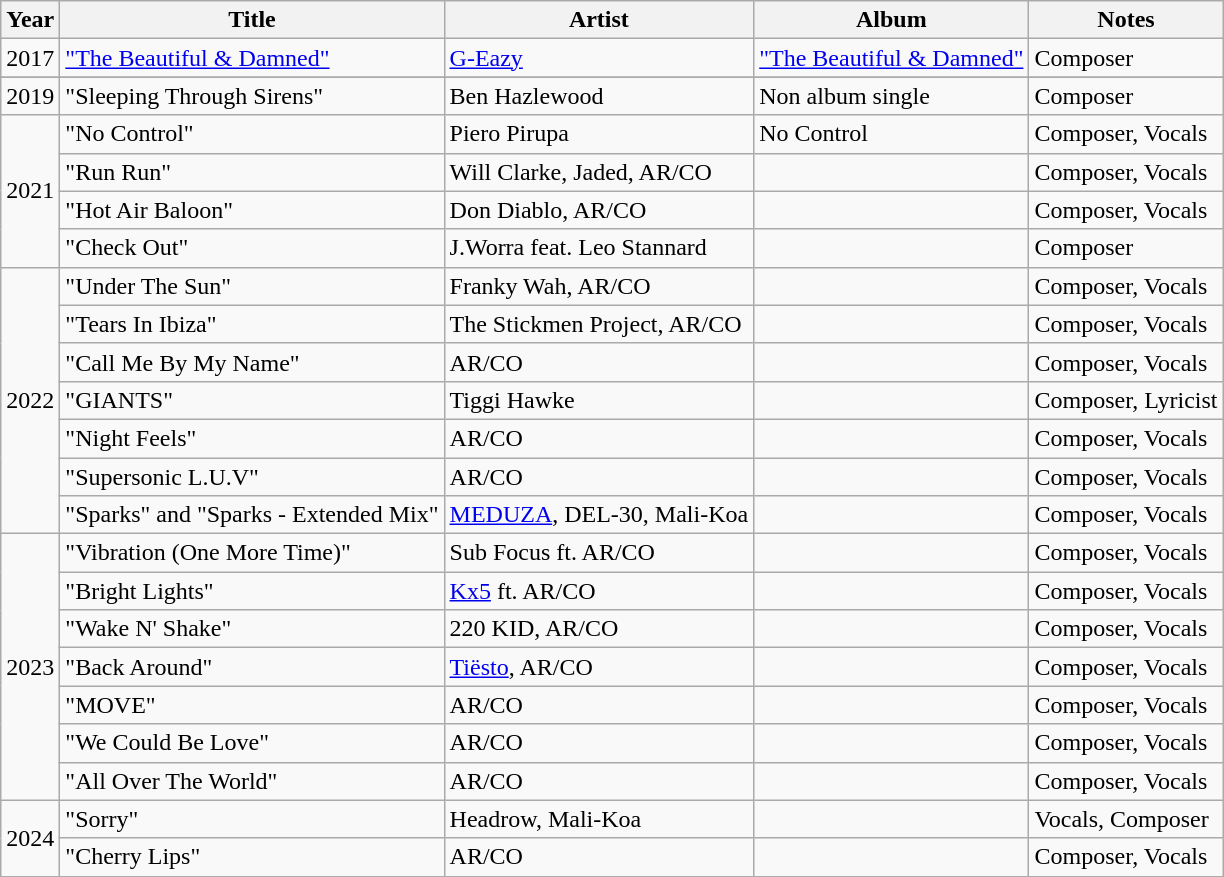<table class="wikitable">
<tr>
<th>Year</th>
<th>Title</th>
<th>Artist</th>
<th>Album</th>
<th>Notes</th>
</tr>
<tr>
<td>2017</td>
<td><a href='#'>"The Beautiful & Damned"</a></td>
<td><a href='#'>G-Eazy</a></td>
<td><a href='#'>"The Beautiful & Damned"</a></td>
<td>Composer </td>
</tr>
<tr>
</tr>
<tr>
<td>2019</td>
<td>"Sleeping Through Sirens"</td>
<td>Ben Hazlewood</td>
<td>Non album single</td>
<td>Composer</td>
</tr>
<tr>
<td rowspan="4">2021</td>
<td>"No Control"</td>
<td>Piero Pirupa</td>
<td>No Control</td>
<td>Composer, Vocals</td>
</tr>
<tr>
<td>"Run Run"</td>
<td>Will Clarke, Jaded, AR/CO</td>
<td></td>
<td>Composer, Vocals</td>
</tr>
<tr>
<td>"Hot Air Baloon"</td>
<td>Don Diablo, AR/CO</td>
<td></td>
<td>Composer, Vocals</td>
</tr>
<tr>
<td>"Check Out"</td>
<td>J.Worra feat. Leo Stannard</td>
<td></td>
<td>Composer</td>
</tr>
<tr>
<td rowspan="7">2022</td>
<td>"Under The Sun"</td>
<td>Franky Wah, AR/CO</td>
<td></td>
<td>Composer, Vocals</td>
</tr>
<tr>
<td>"Tears In Ibiza"</td>
<td>The Stickmen Project, AR/CO</td>
<td></td>
<td>Composer, Vocals</td>
</tr>
<tr>
<td>"Call Me By My Name"</td>
<td>AR/CO</td>
<td></td>
<td>Composer, Vocals</td>
</tr>
<tr>
<td>"GIANTS"</td>
<td>Tiggi Hawke </td>
<td></td>
<td>Composer, Lyricist</td>
</tr>
<tr>
<td>"Night Feels"</td>
<td>AR/CO</td>
<td></td>
<td>Composer, Vocals</td>
</tr>
<tr>
<td>"Supersonic L.U.V"</td>
<td>AR/CO </td>
<td></td>
<td>Composer, Vocals</td>
</tr>
<tr>
<td>"Sparks" and "Sparks - Extended Mix"</td>
<td><a href='#'>MEDUZA</a>, DEL-30, Mali-Koa</td>
<td></td>
<td>Composer, Vocals</td>
</tr>
<tr>
<td rowspan="7">2023</td>
<td>"Vibration (One More Time)"</td>
<td>Sub Focus ft. AR/CO</td>
<td></td>
<td>Composer, Vocals</td>
</tr>
<tr>
<td>"Bright Lights"</td>
<td><a href='#'>Kx5</a> ft. AR/CO</td>
<td></td>
<td>Composer, Vocals</td>
</tr>
<tr>
<td>"Wake N' Shake"</td>
<td>220 KID, AR/CO</td>
<td></td>
<td>Composer, Vocals</td>
</tr>
<tr>
<td>"Back Around"</td>
<td><a href='#'>Tiësto</a>, AR/CO</td>
<td></td>
<td>Composer, Vocals</td>
</tr>
<tr>
<td>"MOVE"</td>
<td>AR/CO</td>
<td></td>
<td>Composer, Vocals</td>
</tr>
<tr>
<td>"We Could Be Love"</td>
<td>AR/CO</td>
<td></td>
<td>Composer, Vocals</td>
</tr>
<tr>
<td>"All Over The World"</td>
<td>AR/CO</td>
<td></td>
<td>Composer, Vocals</td>
</tr>
<tr>
<td rowspan="2">2024</td>
<td>"Sorry"</td>
<td>Headrow, Mali-Koa</td>
<td></td>
<td>Vocals, Composer</td>
</tr>
<tr>
<td>"Cherry Lips"</td>
<td>AR/CO</td>
<td></td>
<td>Composer, Vocals</td>
</tr>
<tr>
</tr>
</table>
